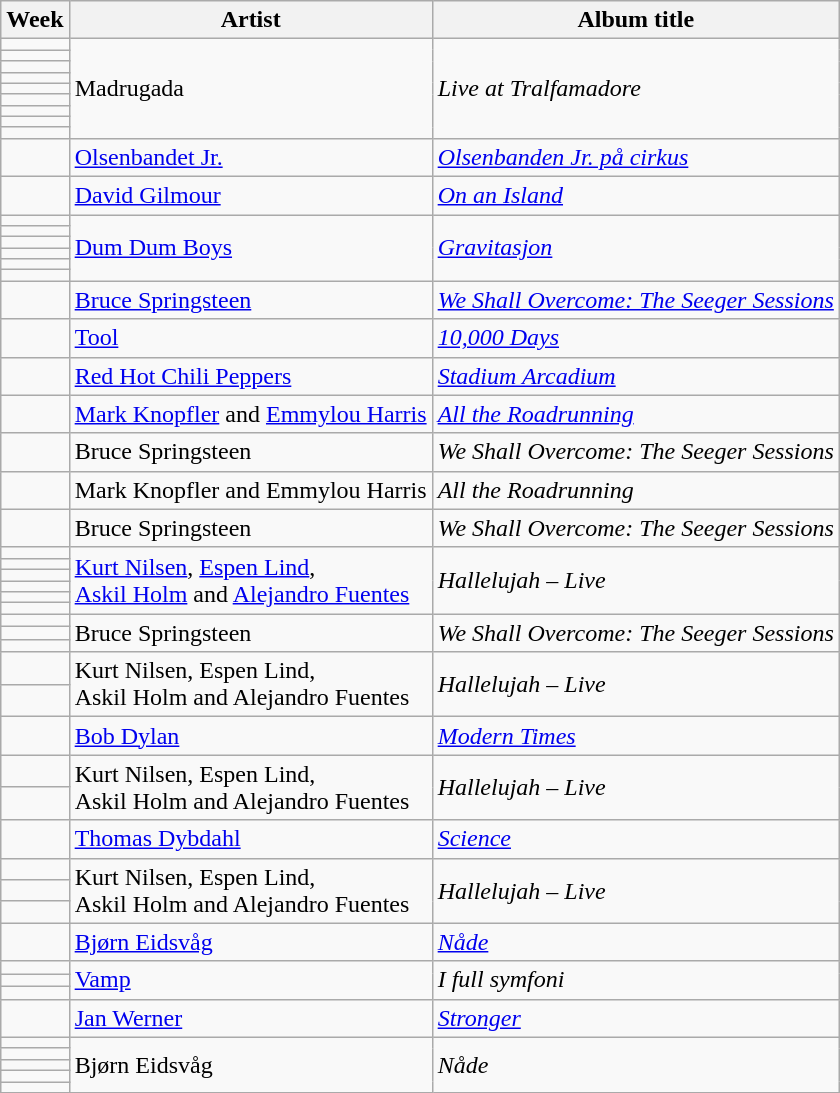<table class="wikitable">
<tr>
<th>Week</th>
<th>Artist</th>
<th>Album title</th>
</tr>
<tr>
<td></td>
<td rowspan=9>Madrugada</td>
<td rowspan=9><em>Live at Tralfamadore</em></td>
</tr>
<tr>
<td></td>
</tr>
<tr>
<td></td>
</tr>
<tr>
<td></td>
</tr>
<tr>
<td></td>
</tr>
<tr>
<td></td>
</tr>
<tr>
<td></td>
</tr>
<tr>
<td></td>
</tr>
<tr>
<td></td>
</tr>
<tr>
<td></td>
<td><a href='#'>Olsenbandet Jr.</a></td>
<td><em><a href='#'>Olsenbanden Jr. på cirkus</a></em></td>
</tr>
<tr>
<td></td>
<td><a href='#'>David Gilmour</a></td>
<td><em><a href='#'>On an Island</a></em></td>
</tr>
<tr>
<td></td>
<td rowspan=6><a href='#'>Dum Dum Boys</a></td>
<td rowspan=6><em><a href='#'>Gravitasjon</a></em></td>
</tr>
<tr>
<td></td>
</tr>
<tr>
<td></td>
</tr>
<tr>
<td></td>
</tr>
<tr>
<td></td>
</tr>
<tr>
<td></td>
</tr>
<tr>
<td></td>
<td><a href='#'>Bruce Springsteen</a></td>
<td><em><a href='#'>We Shall Overcome: The Seeger Sessions</a></em></td>
</tr>
<tr>
<td></td>
<td><a href='#'>Tool</a></td>
<td><em><a href='#'>10,000 Days</a></em></td>
</tr>
<tr>
<td></td>
<td><a href='#'>Red Hot Chili Peppers</a></td>
<td><em><a href='#'>Stadium Arcadium</a></em></td>
</tr>
<tr>
<td></td>
<td><a href='#'>Mark Knopfler</a> and <a href='#'>Emmylou Harris</a></td>
<td><em><a href='#'>All the Roadrunning</a></em></td>
</tr>
<tr>
<td></td>
<td>Bruce Springsteen</td>
<td><em>We Shall Overcome: The Seeger Sessions</em></td>
</tr>
<tr>
<td></td>
<td>Mark Knopfler and Emmylou Harris</td>
<td><em>All the Roadrunning</em></td>
</tr>
<tr>
<td></td>
<td>Bruce Springsteen</td>
<td><em>We Shall Overcome: The Seeger Sessions</em></td>
</tr>
<tr>
<td></td>
<td rowspan=6><a href='#'>Kurt Nilsen</a>, <a href='#'>Espen Lind</a>, <br><a href='#'>Askil Holm</a> and <a href='#'>Alejandro Fuentes</a></td>
<td rowspan=6><em>Hallelujah – Live</em></td>
</tr>
<tr>
<td></td>
</tr>
<tr>
<td></td>
</tr>
<tr>
<td></td>
</tr>
<tr>
<td></td>
</tr>
<tr>
<td></td>
</tr>
<tr>
<td></td>
<td rowspan=3>Bruce Springsteen</td>
<td rowspan=3><em>We Shall Overcome: The Seeger Sessions</em></td>
</tr>
<tr>
<td></td>
</tr>
<tr>
<td></td>
</tr>
<tr>
<td></td>
<td rowspan=2>Kurt Nilsen, Espen Lind, <br>Askil Holm and Alejandro Fuentes</td>
<td rowspan=2><em>Hallelujah – Live</em></td>
</tr>
<tr>
<td></td>
</tr>
<tr>
<td></td>
<td><a href='#'>Bob Dylan</a></td>
<td><em><a href='#'>Modern Times</a></em></td>
</tr>
<tr>
<td></td>
<td rowspan=2>Kurt Nilsen, Espen Lind, <br>Askil Holm and Alejandro Fuentes</td>
<td rowspan=2><em>Hallelujah – Live</em></td>
</tr>
<tr>
<td></td>
</tr>
<tr>
<td></td>
<td><a href='#'>Thomas Dybdahl</a></td>
<td><em><a href='#'>Science</a></em></td>
</tr>
<tr>
<td></td>
<td rowspan=3>Kurt Nilsen, Espen Lind, <br>Askil Holm and Alejandro Fuentes</td>
<td rowspan=3><em>Hallelujah – Live</em></td>
</tr>
<tr>
<td></td>
</tr>
<tr>
<td></td>
</tr>
<tr>
<td></td>
<td><a href='#'>Bjørn Eidsvåg</a></td>
<td><em><a href='#'>Nåde</a></em></td>
</tr>
<tr>
<td></td>
<td rowspan=3><a href='#'>Vamp</a></td>
<td rowspan=3><em>I full symfoni</em></td>
</tr>
<tr>
<td></td>
</tr>
<tr>
<td></td>
</tr>
<tr>
<td></td>
<td><a href='#'>Jan Werner</a></td>
<td><em><a href='#'>Stronger</a></em></td>
</tr>
<tr>
<td></td>
<td rowspan=5>Bjørn Eidsvåg</td>
<td rowspan=5><em>Nåde</em></td>
</tr>
<tr>
<td></td>
</tr>
<tr>
<td></td>
</tr>
<tr>
<td></td>
</tr>
<tr>
<td></td>
</tr>
</table>
